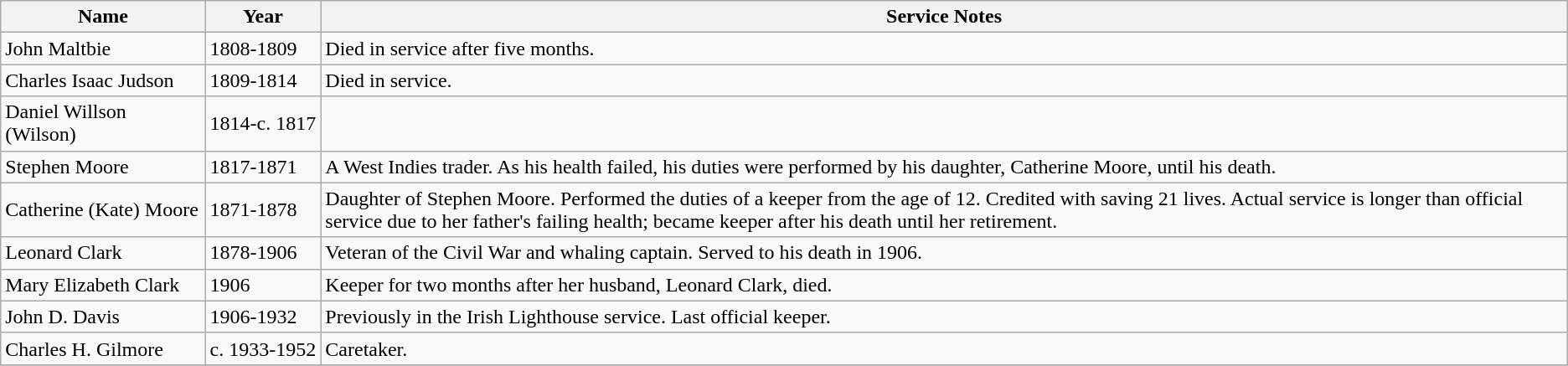<table class="wikitable">
<tr>
<th>Name</th>
<th>Year</th>
<th>Service Notes</th>
</tr>
<tr>
<td>John Maltbie</td>
<td>1808‑1809</td>
<td>Died in service after five months.</td>
</tr>
<tr>
<td>Charles Isaac Judson</td>
<td>1809‑1814</td>
<td>Died in service.</td>
</tr>
<tr>
<td>Daniel Willson (Wilson)</td>
<td>1814‑c. 1817</td>
<td></td>
</tr>
<tr>
<td>Stephen Moore</td>
<td>1817‑1871</td>
<td>A West Indies trader. As his health failed, his duties were performed by his daughter, Catherine Moore, until his death.</td>
</tr>
<tr>
<td>Catherine (Kate) Moore</td>
<td>1871‑1878</td>
<td>Daughter of Stephen Moore. Performed the duties of a keeper from the age of 12. Credited with saving 21 lives. Actual service is longer than official service due to her father's failing health; became keeper after his death until her retirement.</td>
</tr>
<tr>
<td>Leonard Clark</td>
<td>1878‑1906</td>
<td>Veteran of the Civil War and whaling captain. Served to his death in 1906.</td>
</tr>
<tr>
<td>Mary Elizabeth Clark</td>
<td>1906</td>
<td>Keeper for two months after her husband, Leonard Clark, died.</td>
</tr>
<tr>
<td>John D. Davis</td>
<td>1906‑1932</td>
<td>Previously in the Irish Lighthouse service. Last official keeper.</td>
</tr>
<tr>
<td>Charles H. Gilmore</td>
<td>c. 1933‑1952</td>
<td>Caretaker.</td>
</tr>
<tr>
</tr>
</table>
